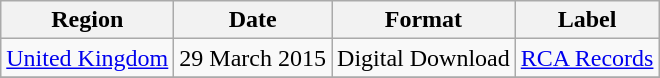<table class=wikitable>
<tr>
<th>Region</th>
<th>Date</th>
<th>Format</th>
<th>Label</th>
</tr>
<tr>
<td><a href='#'>United Kingdom</a></td>
<td>29 March 2015</td>
<td>Digital Download</td>
<td><a href='#'>RCA Records</a></td>
</tr>
<tr>
</tr>
</table>
